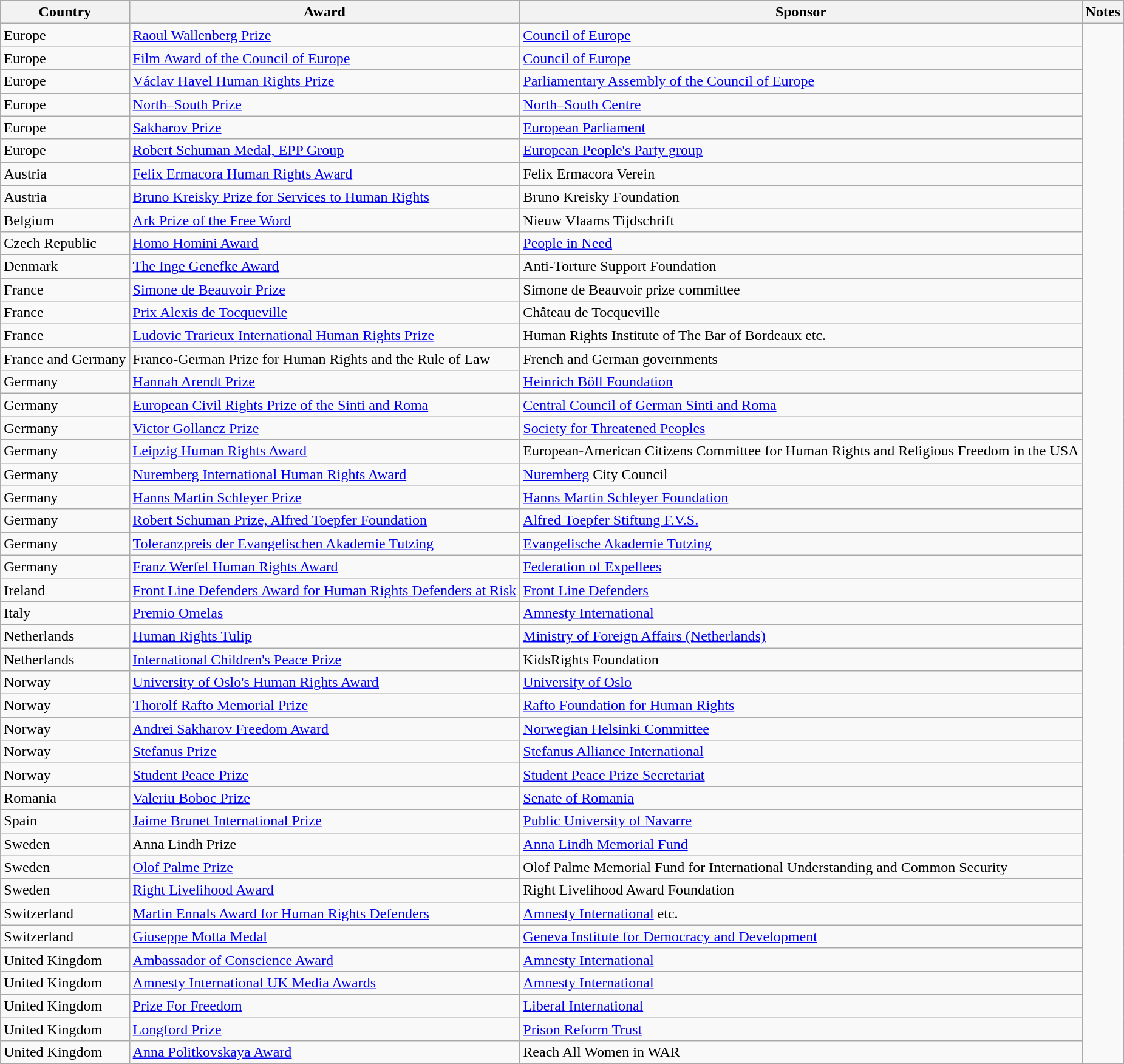<table class="wikitable sortable">
<tr>
<th>Country</th>
<th>Award</th>
<th>Sponsor</th>
<th>Notes</th>
</tr>
<tr>
<td>Europe</td>
<td data-sort-value="Raoul Wallenberg"><a href='#'>Raoul Wallenberg Prize</a></td>
<td><a href='#'>Council of Europe</a></td>
</tr>
<tr>
<td>Europe</td>
<td data-sort-value="Film Award"><a href='#'>Film Award of the Council of Europe</a></td>
<td><a href='#'>Council of Europe</a></td>
</tr>
<tr>
<td>Europe</td>
<td data-sort-value="Havel"><a href='#'>Václav Havel Human Rights Prize</a></td>
<td><a href='#'>Parliamentary Assembly of the Council of Europe</a></td>
</tr>
<tr>
<td>Europe</td>
<td data-sort-value="North–South"><a href='#'>North–South Prize</a></td>
<td><a href='#'>North–South Centre</a></td>
</tr>
<tr>
<td>Europe</td>
<td data-sort-value="Sakharov"><a href='#'>Sakharov Prize</a></td>
<td><a href='#'>European Parliament</a></td>
</tr>
<tr>
<td>Europe</td>
<td data-sort-value="Schuman Medal"><a href='#'>Robert Schuman Medal, EPP Group</a></td>
<td><a href='#'>European People's Party group</a></td>
</tr>
<tr>
<td>Austria</td>
<td data-sort-value="Ermacora"><a href='#'>Felix Ermacora Human Rights Award</a></td>
<td>Felix Ermacora Verein</td>
</tr>
<tr>
<td>Austria</td>
<td data-sort-value="Kreisky"><a href='#'>Bruno Kreisky Prize for Services to Human Rights</a></td>
<td>Bruno Kreisky Foundation</td>
</tr>
<tr>
<td>Belgium</td>
<td data-sort-value="Ark Prize"><a href='#'>Ark Prize of the Free Word</a></td>
<td>Nieuw Vlaams Tijdschrift</td>
</tr>
<tr>
<td>Czech Republic</td>
<td data-sort-value="Homo Homini"><a href='#'>Homo Homini Award</a></td>
<td><a href='#'>People in Need</a></td>
</tr>
<tr>
<td>Denmark</td>
<td data-sort-value="Genefke"><a href='#'>The Inge Genefke Award</a></td>
<td>Anti-Torture Support Foundation</td>
</tr>
<tr>
<td>France</td>
<td data-sort-value="Beauvoir"><a href='#'>Simone de Beauvoir Prize</a></td>
<td>Simone de Beauvoir prize committee</td>
</tr>
<tr>
<td>France</td>
<td data-sort-value="Tocqueville"><a href='#'>Prix Alexis de Tocqueville</a></td>
<td>Château de Tocqueville</td>
</tr>
<tr>
<td>France</td>
<td data-sort-value="Trarieux"><a href='#'>Ludovic Trarieux International Human Rights Prize</a></td>
<td>Human Rights Institute of The Bar of Bordeaux etc.</td>
</tr>
<tr>
<td>France and Germany</td>
<td data-sort-value="Franco-German">Franco-German Prize for Human Rights and the Rule of Law</td>
<td>French and German governments</td>
</tr>
<tr>
<td>Germany</td>
<td data-sort-value="Arendt "><a href='#'>Hannah Arendt Prize</a></td>
<td><a href='#'>Heinrich Böll Foundation</a></td>
</tr>
<tr>
<td>Germany</td>
<td data-sort-value="European Civil Rights"><a href='#'>European Civil Rights Prize of the Sinti and Roma</a></td>
<td><a href='#'>Central Council of German Sinti and Roma</a></td>
</tr>
<tr>
<td>Germany</td>
<td data-sort-value="Gollancz"><a href='#'>Victor Gollancz Prize</a></td>
<td><a href='#'>Society for Threatened Peoples</a></td>
</tr>
<tr>
<td>Germany</td>
<td data-sort-value="Leipzig"><a href='#'>Leipzig Human Rights Award</a></td>
<td>European-American Citizens Committee for Human Rights and Religious Freedom in the USA</td>
</tr>
<tr>
<td>Germany</td>
<td data-sort-value="Nuremberg International"><a href='#'>Nuremberg International Human Rights Award</a></td>
<td><a href='#'>Nuremberg</a> City Council</td>
</tr>
<tr>
<td>Germany</td>
<td data-sort-value="Schleyer"><a href='#'>Hanns Martin Schleyer Prize</a></td>
<td><a href='#'>Hanns Martin Schleyer Foundation</a></td>
</tr>
<tr>
<td>Germany</td>
<td data-sort-value="Schuman Prize"><a href='#'>Robert Schuman Prize, Alfred Toepfer Foundation</a></td>
<td><a href='#'>Alfred Toepfer Stiftung F.V.S.</a></td>
</tr>
<tr>
<td>Germany</td>
<td data-sort-value="Toleranzpreis"><a href='#'>Toleranzpreis der Evangelischen Akademie Tutzing</a></td>
<td><a href='#'>Evangelische Akademie Tutzing</a></td>
</tr>
<tr>
<td>Germany</td>
<td data-sort-value="Werfel"><a href='#'>Franz Werfel Human Rights Award</a></td>
<td><a href='#'>Federation of Expellees</a></td>
</tr>
<tr>
<td>Ireland</td>
<td data-sort-value="Front Line Defenders"><a href='#'>Front Line Defenders Award for Human Rights Defenders at Risk</a></td>
<td><a href='#'>Front Line Defenders</a></td>
</tr>
<tr>
<td>Italy</td>
<td data-sort-value="Omelas"><a href='#'>Premio Omelas</a></td>
<td><a href='#'>Amnesty International</a></td>
</tr>
<tr>
<td>Netherlands</td>
<td data-sort-value="Human Rights Tulip"><a href='#'>Human Rights Tulip</a></td>
<td><a href='#'>Ministry of Foreign Affairs (Netherlands)</a></td>
</tr>
<tr>
<td>Netherlands</td>
<td data-sort-value="International Children"><a href='#'>International Children's Peace Prize</a></td>
<td>KidsRights Foundation</td>
</tr>
<tr>
<td>Norway</td>
<td data-sort-value="Oslo"><a href='#'>University of Oslo's Human Rights Award</a></td>
<td><a href='#'>University of Oslo</a></td>
</tr>
<tr>
<td>Norway</td>
<td data-sort-value="Rafto"><a href='#'>Thorolf Rafto Memorial Prize</a></td>
<td><a href='#'>Rafto Foundation for Human Rights</a></td>
</tr>
<tr>
<td>Norway</td>
<td data-sort-value="Sakharov"><a href='#'>Andrei Sakharov Freedom Award</a></td>
<td><a href='#'>Norwegian Helsinki Committee</a></td>
</tr>
<tr>
<td>Norway</td>
<td data-sort-value="Stefanus"><a href='#'>Stefanus Prize</a></td>
<td><a href='#'>Stefanus Alliance International</a></td>
</tr>
<tr>
<td>Norway</td>
<td data-sort-value="Student"><a href='#'>Student Peace Prize</a></td>
<td><a href='#'>Student Peace Prize Secretariat</a></td>
</tr>
<tr>
<td>Romania</td>
<td data-sort-value="Boboc"><a href='#'>Valeriu Boboc Prize</a></td>
<td><a href='#'>Senate of Romania</a></td>
</tr>
<tr>
<td>Spain</td>
<td data-sort-value="Brunet International"><a href='#'>Jaime Brunet International Prize</a></td>
<td><a href='#'>Public University of Navarre</a></td>
</tr>
<tr>
<td>Sweden</td>
<td data-sort-value="Lindh">Anna Lindh Prize</td>
<td><a href='#'>Anna Lindh Memorial Fund</a></td>
</tr>
<tr>
<td>Sweden</td>
<td data-sort-value="Palme"><a href='#'>Olof Palme Prize</a></td>
<td>Olof Palme Memorial Fund for International Understanding and Common Security</td>
</tr>
<tr>
<td>Sweden</td>
<td data-sort-value="Right Livelihood"><a href='#'>Right Livelihood Award</a></td>
<td>Right Livelihood Award Foundation</td>
</tr>
<tr>
<td>Switzerland</td>
<td data-sort-value="Ennals"><a href='#'>Martin Ennals Award for Human Rights Defenders</a></td>
<td><a href='#'>Amnesty International</a> etc.</td>
</tr>
<tr>
<td>Switzerland</td>
<td data-sort-value="Motta"><a href='#'>Giuseppe Motta Medal</a></td>
<td><a href='#'>Geneva Institute for Democracy and Development</a></td>
</tr>
<tr>
<td>United Kingdom</td>
<td data-sort-value="Ambassador of Conscience"><a href='#'>Ambassador of Conscience Award</a></td>
<td><a href='#'>Amnesty International</a></td>
</tr>
<tr>
<td>United Kingdom</td>
<td data-sort-value="Amnesty International"><a href='#'>Amnesty International UK Media Awards</a></td>
<td><a href='#'>Amnesty International</a></td>
</tr>
<tr>
<td>United Kingdom</td>
<td data-sort-value="Freedom"><a href='#'>Prize For Freedom</a></td>
<td><a href='#'>Liberal International</a></td>
</tr>
<tr>
<td>United Kingdom</td>
<td data-sort-value="Longford"><a href='#'>Longford Prize</a></td>
<td><a href='#'>Prison Reform Trust</a></td>
</tr>
<tr>
<td>United Kingdom</td>
<td data-sort-value="Politkovskaya"><a href='#'>Anna Politkovskaya Award</a></td>
<td>Reach All Women in WAR</td>
</tr>
</table>
